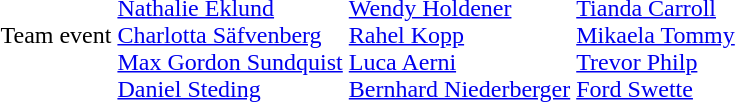<table>
<tr>
<td>Team event</td>
<td colspan=2><br><a href='#'>Nathalie Eklund</a><br><a href='#'>Charlotta Säfvenberg</a><br><a href='#'>Max Gordon Sundquist</a><br><a href='#'>Daniel Steding</a></td>
<td colspan=2><br><a href='#'>Wendy Holdener</a><br><a href='#'>Rahel Kopp</a><br><a href='#'>Luca Aerni</a><br><a href='#'>Bernhard Niederberger</a></td>
<td colspan=2><br><a href='#'>Tianda Carroll</a><br><a href='#'>Mikaela Tommy</a><br><a href='#'>Trevor Philp</a><br><a href='#'>Ford Swette</a></td>
</tr>
</table>
